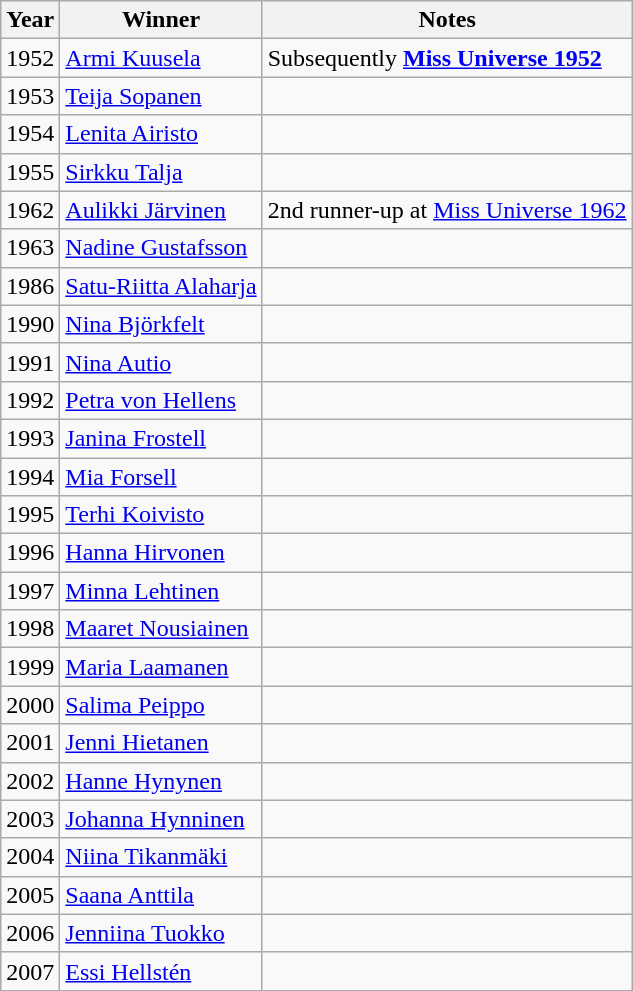<table class="wikitable sortable">
<tr>
<th>Year</th>
<th class="unsortable">Winner</th>
<th class="unsortable">Notes</th>
</tr>
<tr>
<td>1952</td>
<td><a href='#'>Armi Kuusela</a></td>
<td>Subsequently <strong><a href='#'>Miss Universe 1952</a></strong></td>
</tr>
<tr>
<td>1953</td>
<td><a href='#'>Teija Sopanen</a></td>
<td></td>
</tr>
<tr>
<td>1954</td>
<td><a href='#'>Lenita Airisto</a></td>
<td></td>
</tr>
<tr>
<td>1955</td>
<td><a href='#'>Sirkku Talja</a></td>
<td></td>
</tr>
<tr>
<td>1962</td>
<td><a href='#'>Aulikki Järvinen</a></td>
<td>2nd runner-up at <a href='#'>Miss Universe 1962</a></td>
</tr>
<tr>
<td>1963</td>
<td><a href='#'>Nadine Gustafsson</a></td>
<td></td>
</tr>
<tr>
<td>1986</td>
<td><a href='#'>Satu-Riitta Alaharja</a></td>
<td></td>
</tr>
<tr>
<td>1990</td>
<td><a href='#'>Nina Björkfelt</a></td>
<td></td>
</tr>
<tr>
<td>1991</td>
<td><a href='#'>Nina Autio</a></td>
<td></td>
</tr>
<tr>
<td>1992</td>
<td><a href='#'>Petra von Hellens</a></td>
<td></td>
</tr>
<tr>
<td>1993</td>
<td><a href='#'>Janina Frostell</a></td>
<td></td>
</tr>
<tr>
<td>1994</td>
<td><a href='#'>Mia Forsell</a></td>
<td></td>
</tr>
<tr>
<td>1995</td>
<td><a href='#'>Terhi Koivisto</a></td>
<td></td>
</tr>
<tr>
<td>1996</td>
<td><a href='#'>Hanna Hirvonen</a></td>
<td></td>
</tr>
<tr>
<td>1997</td>
<td><a href='#'>Minna Lehtinen</a></td>
<td></td>
</tr>
<tr>
<td>1998</td>
<td><a href='#'>Maaret Nousiainen</a></td>
<td></td>
</tr>
<tr>
<td>1999</td>
<td><a href='#'>Maria Laamanen</a></td>
<td></td>
</tr>
<tr>
<td>2000</td>
<td><a href='#'>Salima Peippo</a></td>
<td></td>
</tr>
<tr>
<td>2001</td>
<td><a href='#'>Jenni Hietanen</a></td>
<td></td>
</tr>
<tr>
<td>2002</td>
<td><a href='#'>Hanne Hynynen</a></td>
<td></td>
</tr>
<tr>
<td>2003</td>
<td><a href='#'>Johanna Hynninen</a></td>
<td></td>
</tr>
<tr>
<td>2004</td>
<td><a href='#'>Niina Tikanmäki</a></td>
<td></td>
</tr>
<tr>
<td>2005</td>
<td><a href='#'>Saana Anttila</a></td>
<td></td>
</tr>
<tr>
<td>2006</td>
<td><a href='#'>Jenniina Tuokko</a></td>
<td></td>
</tr>
<tr>
<td>2007</td>
<td><a href='#'>Essi Hellstén</a></td>
<td></td>
</tr>
</table>
